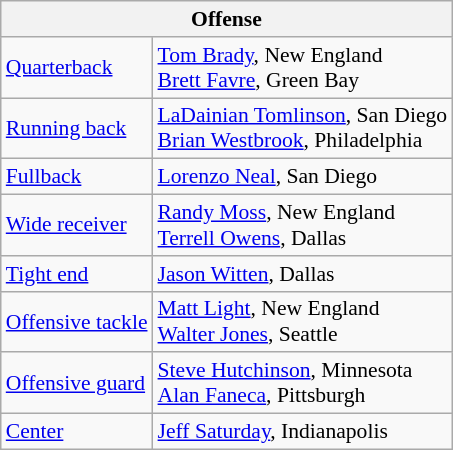<table class="wikitable" style="font-size:90%;">
<tr>
<th colspan="2">Offense</th>
</tr>
<tr>
<td><a href='#'>Quarterback</a></td>
<td><a href='#'>Tom Brady</a>, New England<br><a href='#'>Brett Favre</a>, Green Bay</td>
</tr>
<tr>
<td><a href='#'>Running back</a></td>
<td><a href='#'>LaDainian Tomlinson</a>, San Diego<br><a href='#'>Brian Westbrook</a>, Philadelphia</td>
</tr>
<tr>
<td><a href='#'>Fullback</a></td>
<td><a href='#'>Lorenzo Neal</a>, San Diego</td>
</tr>
<tr>
<td><a href='#'>Wide receiver</a></td>
<td><a href='#'>Randy Moss</a>, New England<br><a href='#'>Terrell Owens</a>, Dallas</td>
</tr>
<tr>
<td><a href='#'>Tight end</a></td>
<td><a href='#'>Jason Witten</a>, Dallas</td>
</tr>
<tr>
<td><a href='#'>Offensive tackle</a></td>
<td><a href='#'>Matt Light</a>, New England<br><a href='#'>Walter Jones</a>, Seattle</td>
</tr>
<tr>
<td><a href='#'>Offensive guard</a></td>
<td><a href='#'>Steve Hutchinson</a>, Minnesota<br><a href='#'>Alan Faneca</a>, Pittsburgh</td>
</tr>
<tr>
<td><a href='#'>Center</a></td>
<td><a href='#'>Jeff Saturday</a>, Indianapolis</td>
</tr>
</table>
